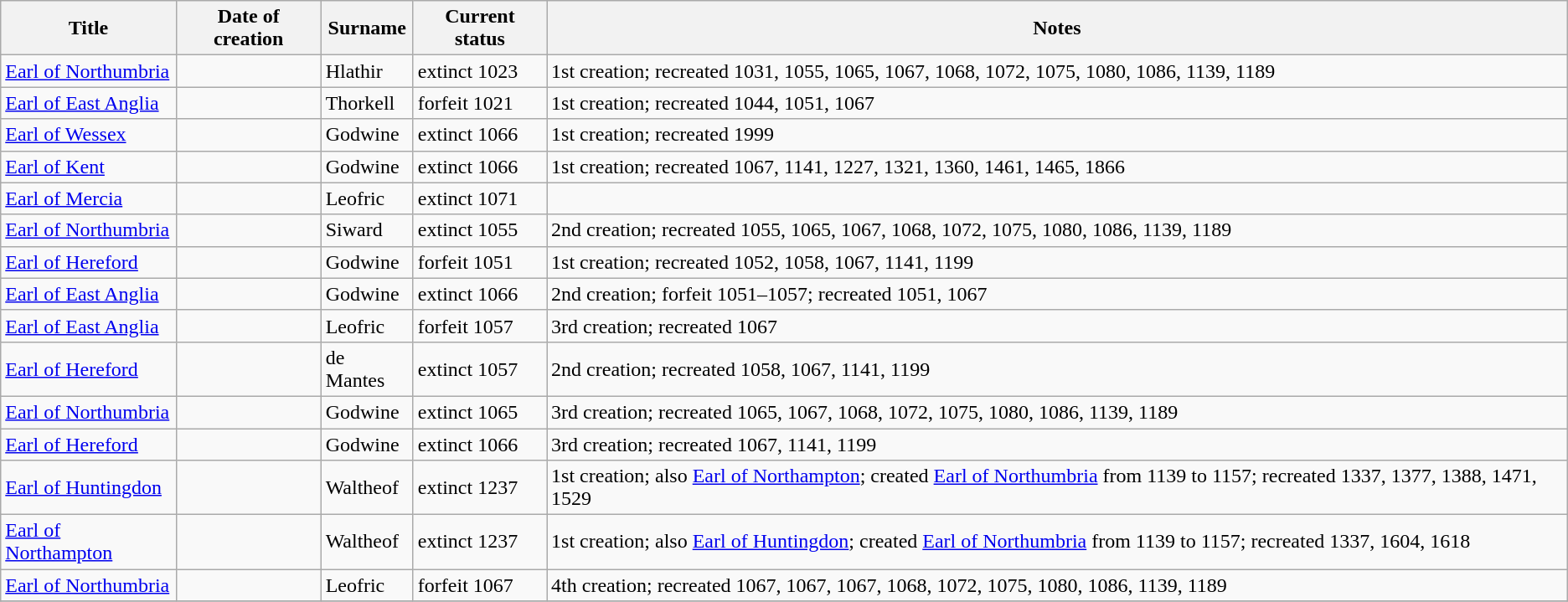<table class="wikitable sortable">
<tr>
<th>Title</th>
<th>Date of creation</th>
<th>Surname</th>
<th>Current status</th>
<th>Notes</th>
</tr>
<tr>
<td><a href='#'>Earl of Northumbria</a></td>
<td></td>
<td>Hlathir</td>
<td>extinct 1023</td>
<td>1st creation; recreated 1031, 1055, 1065, 1067, 1068, 1072, 1075, 1080, 1086, 1139, 1189</td>
</tr>
<tr>
<td><a href='#'>Earl of East Anglia</a></td>
<td></td>
<td>Thorkell</td>
<td>forfeit 1021</td>
<td>1st creation; recreated 1044, 1051, 1067</td>
</tr>
<tr>
<td><a href='#'>Earl of Wessex</a></td>
<td></td>
<td>Godwine</td>
<td>extinct 1066</td>
<td>1st creation; recreated 1999</td>
</tr>
<tr>
<td><a href='#'>Earl of Kent</a></td>
<td></td>
<td>Godwine</td>
<td>extinct 1066</td>
<td>1st creation; recreated 1067, 1141, 1227, 1321, 1360, 1461, 1465, 1866</td>
</tr>
<tr>
<td><a href='#'>Earl of Mercia</a></td>
<td></td>
<td>Leofric</td>
<td>extinct 1071</td>
<td></td>
</tr>
<tr>
<td><a href='#'>Earl of Northumbria</a></td>
<td></td>
<td>Siward</td>
<td>extinct 1055</td>
<td>2nd creation; recreated 1055, 1065, 1067, 1068, 1072, 1075, 1080, 1086, 1139, 1189</td>
</tr>
<tr>
<td><a href='#'>Earl of Hereford</a></td>
<td></td>
<td>Godwine</td>
<td>forfeit 1051</td>
<td>1st creation; recreated 1052, 1058, 1067, 1141, 1199</td>
</tr>
<tr>
<td><a href='#'>Earl of East Anglia</a></td>
<td></td>
<td>Godwine</td>
<td>extinct 1066</td>
<td>2nd creation; forfeit 1051–1057; recreated 1051, 1067</td>
</tr>
<tr>
<td><a href='#'>Earl of East Anglia</a></td>
<td></td>
<td>Leofric</td>
<td>forfeit 1057</td>
<td>3rd creation; recreated 1067</td>
</tr>
<tr>
<td><a href='#'>Earl of Hereford</a></td>
<td></td>
<td>de Mantes</td>
<td>extinct 1057</td>
<td>2nd creation; recreated 1058, 1067, 1141, 1199</td>
</tr>
<tr>
<td><a href='#'>Earl of Northumbria</a></td>
<td></td>
<td>Godwine</td>
<td>extinct 1065</td>
<td>3rd creation; recreated 1065, 1067, 1068, 1072, 1075, 1080, 1086, 1139, 1189</td>
</tr>
<tr>
<td><a href='#'>Earl of Hereford</a></td>
<td></td>
<td>Godwine</td>
<td>extinct 1066</td>
<td>3rd creation; recreated 1067, 1141, 1199</td>
</tr>
<tr>
<td><a href='#'>Earl of Huntingdon</a></td>
<td></td>
<td>Waltheof</td>
<td>extinct 1237</td>
<td>1st creation; also <a href='#'>Earl of Northampton</a>; created <a href='#'>Earl of Northumbria</a> from 1139 to 1157; recreated 1337, 1377, 1388, 1471, 1529</td>
</tr>
<tr>
<td><a href='#'>Earl of Northampton</a></td>
<td></td>
<td>Waltheof</td>
<td>extinct 1237</td>
<td>1st creation; also <a href='#'>Earl of Huntingdon</a>; created <a href='#'>Earl of Northumbria</a> from 1139 to 1157; recreated 1337, 1604, 1618</td>
</tr>
<tr>
<td><a href='#'>Earl of Northumbria</a></td>
<td></td>
<td>Leofric</td>
<td>forfeit 1067</td>
<td>4th creation; recreated 1067, 1067, 1067, 1068, 1072, 1075, 1080, 1086, 1139, 1189</td>
</tr>
<tr>
</tr>
</table>
